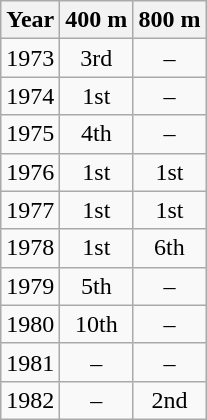<table class=wikitable>
<tr>
<th>Year</th>
<th>400 m</th>
<th>800 m</th>
</tr>
<tr>
<td>1973</td>
<td style="text-align:center;">3rd</td>
<td style="text-align:center;">–</td>
</tr>
<tr>
<td>1974</td>
<td style="text-align:center;">1st</td>
<td style="text-align:center;">–</td>
</tr>
<tr>
<td>1975</td>
<td style="text-align:center;">4th</td>
<td style="text-align:center;">–</td>
</tr>
<tr>
<td>1976</td>
<td style="text-align:center;">1st</td>
<td style="text-align:center;">1st</td>
</tr>
<tr>
<td>1977</td>
<td style="text-align:center;">1st</td>
<td style="text-align:center;">1st</td>
</tr>
<tr>
<td>1978</td>
<td style="text-align:center;">1st</td>
<td style="text-align:center;">6th</td>
</tr>
<tr>
<td>1979</td>
<td style="text-align:center;">5th</td>
<td style="text-align:center;">–</td>
</tr>
<tr>
<td>1980</td>
<td style="text-align:center;">10th</td>
<td style="text-align:center;">–</td>
</tr>
<tr>
<td>1981</td>
<td style="text-align:center;">–</td>
<td style="text-align:center;">–</td>
</tr>
<tr>
<td>1982</td>
<td style="text-align:center;">–</td>
<td style="text-align:center;">2nd</td>
</tr>
</table>
